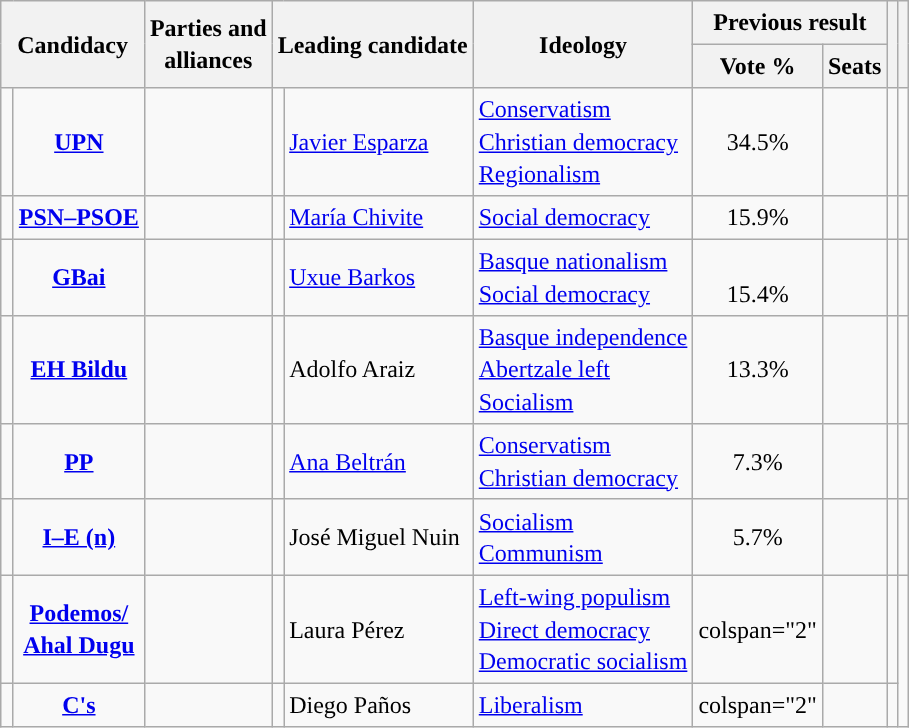<table class="wikitable" style="line-height:1.35em; text-align:left;">
<tr>
<th colspan="2" rowspan="2">Candidacy</th>
<th rowspan="2">Parties and<br>alliances</th>
<th colspan="2" rowspan="2">Leading candidate</th>
<th rowspan="2">Ideology</th>
<th colspan="2">Previous result</th>
<th rowspan="2"></th>
<th rowspan="2"></th>
</tr>
<tr>
<th>Vote %</th>
<th>Seats</th>
</tr>
<tr>
<td width="1" style="color:inherit;background:"></td>
<td align="center"><strong><a href='#'>UPN</a></strong></td>
<td></td>
<td></td>
<td><a href='#'>Javier Esparza</a></td>
<td><a href='#'>Conservatism</a><br><a href='#'>Christian democracy</a><br><a href='#'>Regionalism</a></td>
<td align="center">34.5%</td>
<td></td>
<td></td>
<td><br></td>
</tr>
<tr>
<td style="color:inherit;background:"></td>
<td align="center"><strong><a href='#'>PSN–PSOE</a></strong></td>
<td></td>
<td></td>
<td><a href='#'>María Chivite</a></td>
<td><a href='#'>Social democracy</a></td>
<td align="center">15.9%</td>
<td></td>
<td></td>
<td><br></td>
</tr>
<tr>
<td style="color:inherit;background:"></td>
<td align="center"><strong><a href='#'>GBai</a></strong></td>
<td></td>
<td></td>
<td><a href='#'>Uxue Barkos</a></td>
<td><a href='#'>Basque nationalism</a><br><a href='#'>Social democracy</a></td>
<td align="center"><br>15.4%<br></td>
<td></td>
<td></td>
<td><br></td>
</tr>
<tr>
<td style="color:inherit;background:"></td>
<td align="center"><strong><a href='#'>EH Bildu</a></strong></td>
<td></td>
<td></td>
<td>Adolfo Araiz</td>
<td><a href='#'>Basque independence</a><br><a href='#'>Abertzale left</a><br><a href='#'>Socialism</a></td>
<td align="center">13.3%</td>
<td></td>
<td></td>
<td></td>
</tr>
<tr>
<td style="color:inherit;background:"></td>
<td align="center"><strong><a href='#'>PP</a></strong></td>
<td></td>
<td></td>
<td><a href='#'>Ana Beltrán</a></td>
<td><a href='#'>Conservatism</a><br><a href='#'>Christian democracy</a></td>
<td align="center">7.3%</td>
<td></td>
<td></td>
<td></td>
</tr>
<tr>
<td style="color:inherit;background:"></td>
<td align="center"><strong><a href='#'>I–E (n)</a></strong></td>
<td></td>
<td></td>
<td>José Miguel Nuin</td>
<td><a href='#'>Socialism</a><br><a href='#'>Communism</a></td>
<td align="center">5.7%</td>
<td></td>
<td></td>
<td></td>
</tr>
<tr>
<td style="color:inherit;background:"></td>
<td align="center"><strong><a href='#'>Podemos/<br>Ahal Dugu</a></strong></td>
<td></td>
<td></td>
<td>Laura Pérez</td>
<td><a href='#'>Left-wing populism</a><br><a href='#'>Direct democracy</a><br><a href='#'>Democratic socialism</a></td>
<td>colspan="2" </td>
<td></td>
<td></td>
</tr>
<tr>
<td style="color:inherit;background:"></td>
<td align="center"><strong><a href='#'>C's</a></strong></td>
<td></td>
<td></td>
<td>Diego Paños</td>
<td><a href='#'>Liberalism</a></td>
<td>colspan="2" </td>
<td></td>
<td></td>
</tr>
</table>
